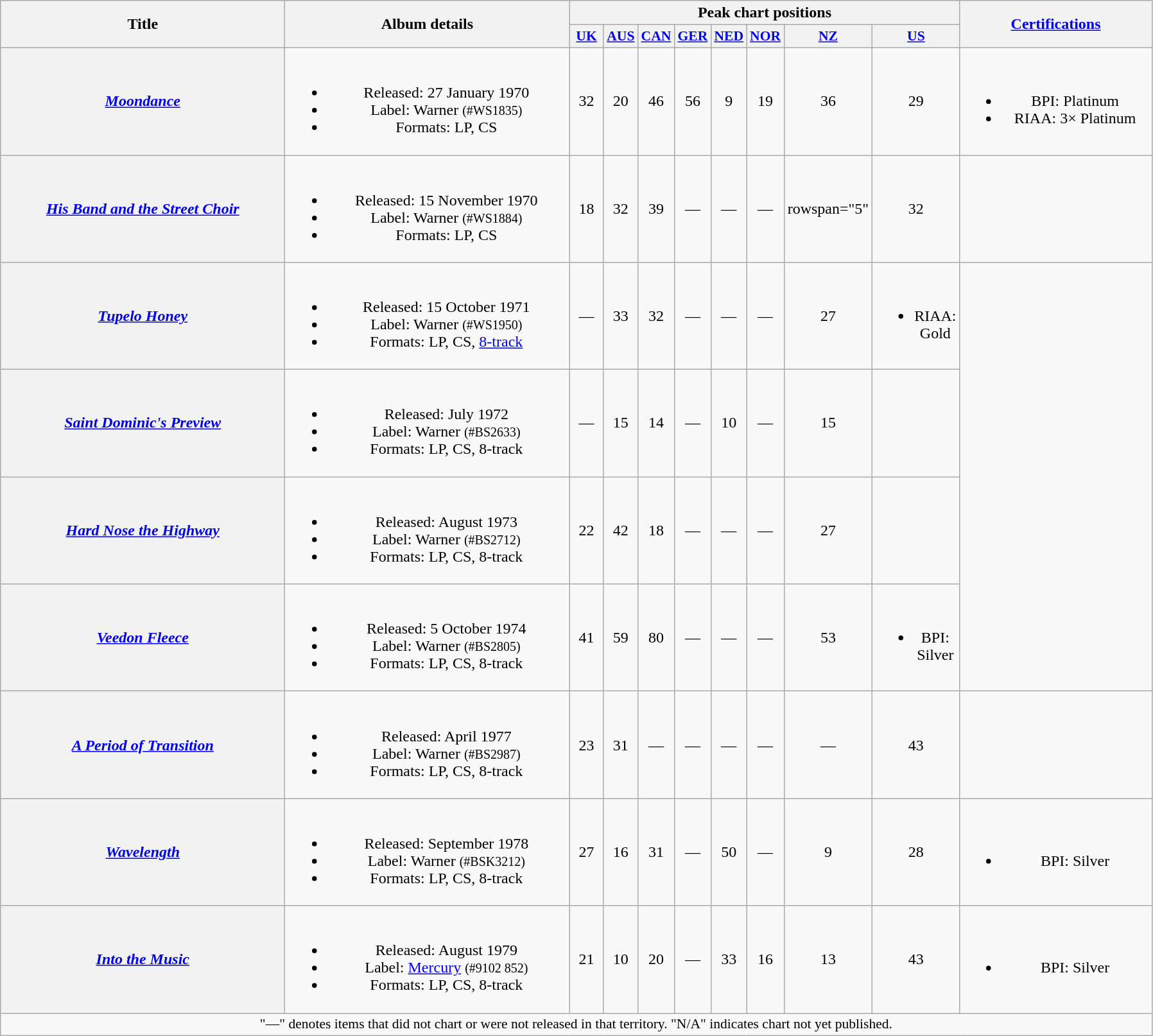<table class="wikitable plainrowheaders" style="text-align:center;">
<tr>
<th scope="col" rowspan="2" style="width:18em;">Title</th>
<th scope="col" rowspan="2" style="width:18em;">Album details</th>
<th scope="col" colspan="8">Peak chart positions</th>
<th scope="col" rowspan="2" style="width:12em;"><a href='#'>Certifications</a></th>
</tr>
<tr>
<th style="width:2em;font-size:90%;"><a href='#'>UK</a><br></th>
<th style="width:2em;font-size:90%;"><a href='#'>AUS</a><br></th>
<th style="width:2em;font-size:90%;"><a href='#'>CAN</a><br></th>
<th style="width:2em;font-size:90%;"><a href='#'>GER</a><br></th>
<th style="width:2em;font-size:90%;"><a href='#'>NED</a><br></th>
<th style="width:2em;font-size:90%;"><a href='#'>NOR</a><br></th>
<th style="width:2em;font-size:90%;"><a href='#'>NZ</a><br></th>
<th style="width:2em;font-size:90%;"><a href='#'>US</a><br></th>
</tr>
<tr>
<th scope="row"><em><a href='#'>Moondance</a></em></th>
<td><br><ul><li>Released: 27 January 1970</li><li>Label: Warner <small>(#WS1835)</small></li><li>Formats: LP, CS</li></ul></td>
<td>32</td>
<td>20</td>
<td>46</td>
<td>56<br></td>
<td>9</td>
<td>19</td>
<td>36<br></td>
<td>29</td>
<td><br><ul><li>BPI: Platinum</li><li>RIAA: 3× Platinum</li></ul></td>
</tr>
<tr>
<th scope="row"><em><a href='#'>His Band and the Street Choir</a></em></th>
<td><br><ul><li>Released: 15 November 1970</li><li>Label: Warner <small>(#WS1884)</small></li><li>Formats: LP, CS</li></ul></td>
<td>18</td>
<td>32</td>
<td>39</td>
<td>—</td>
<td>—</td>
<td>—</td>
<td>rowspan="5" </td>
<td>32</td>
<td></td>
</tr>
<tr>
<th scope="row"><em><a href='#'>Tupelo Honey</a></em></th>
<td><br><ul><li>Released: 15 October 1971</li><li>Label: Warner <small>(#WS1950)</small></li><li>Formats: LP, CS, <a href='#'>8-track</a></li></ul></td>
<td>—</td>
<td>33</td>
<td>32</td>
<td>—</td>
<td>—</td>
<td>—</td>
<td>27</td>
<td><br><ul><li>RIAA: Gold</li></ul></td>
</tr>
<tr>
<th scope="row"><em><a href='#'>Saint Dominic's Preview</a></em></th>
<td><br><ul><li>Released: July 1972</li><li>Label: Warner <small>(#BS2633)</small></li><li>Formats: LP, CS, 8-track</li></ul></td>
<td>—</td>
<td>15</td>
<td>14</td>
<td>—</td>
<td>10</td>
<td>—</td>
<td>15</td>
<td></td>
</tr>
<tr>
<th scope="row"><em><a href='#'>Hard Nose the Highway</a></em></th>
<td><br><ul><li>Released: August 1973</li><li>Label: Warner <small>(#BS2712)</small></li><li>Formats: LP, CS, 8-track</li></ul></td>
<td>22</td>
<td>42</td>
<td>18</td>
<td>—</td>
<td>—</td>
<td>—</td>
<td>27</td>
<td></td>
</tr>
<tr>
<th scope="row"><em><a href='#'>Veedon Fleece</a></em></th>
<td><br><ul><li>Released: 5 October 1974</li><li>Label: Warner <small>(#BS2805)</small></li><li>Formats: LP, CS, 8-track</li></ul></td>
<td>41</td>
<td>59</td>
<td>80</td>
<td>—</td>
<td>—</td>
<td>—</td>
<td>53</td>
<td><br><ul><li>BPI: Silver</li></ul></td>
</tr>
<tr>
<th scope="row"><em><a href='#'>A Period of Transition</a></em></th>
<td><br><ul><li>Released: April 1977</li><li>Label: Warner <small>(#BS2987)</small></li><li>Formats: LP, CS, 8-track</li></ul></td>
<td>23</td>
<td>31</td>
<td>—</td>
<td>—</td>
<td>—</td>
<td>—</td>
<td>—</td>
<td>43</td>
<td></td>
</tr>
<tr>
<th scope="row"><em><a href='#'>Wavelength</a></em></th>
<td><br><ul><li>Released: September 1978</li><li>Label: Warner <small>(#BSK3212)</small></li><li>Formats: LP, CS, 8-track</li></ul></td>
<td>27</td>
<td>16</td>
<td>31</td>
<td>—</td>
<td>50</td>
<td>—</td>
<td>9</td>
<td>28</td>
<td><br><ul><li>BPI: Silver</li></ul></td>
</tr>
<tr>
<th scope="row"><em><a href='#'>Into the Music</a></em></th>
<td><br><ul><li>Released: August 1979</li><li>Label: <a href='#'>Mercury</a> <small>(#9102 852)</small></li><li>Formats: LP, CS, 8-track</li></ul></td>
<td>21</td>
<td>10</td>
<td>20</td>
<td>—</td>
<td>33</td>
<td>16</td>
<td>13</td>
<td>43</td>
<td><br><ul><li>BPI: Silver</li></ul></td>
</tr>
<tr>
<td align="center" colspan="15" style="font-size:90%">"—" denotes items that did not chart or were not released in that territory. "N/A" indicates chart not yet published.</td>
</tr>
</table>
